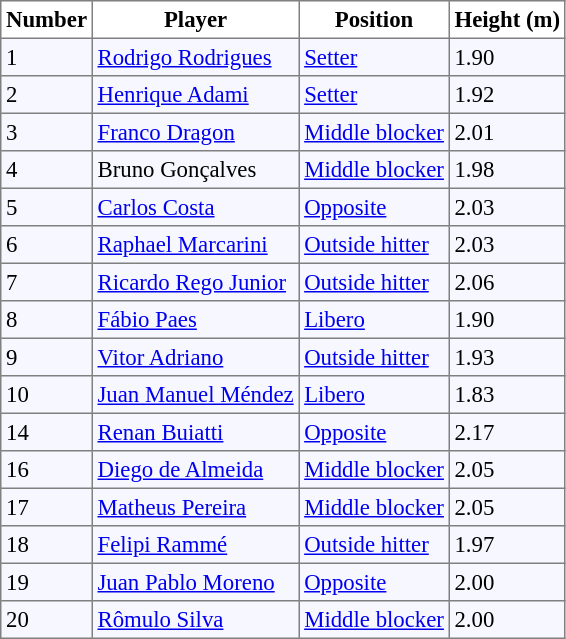<table bgcolor="#f7f8ff" cellpadding="3" cellspacing="0" border="1" style="font-size: 95%; border: gray solid 1px; border-collapse: collapse;">
<tr bgcolor="#FFFFFF">
<td align=center><strong>Number</strong></td>
<td align=center><strong>Player</strong></td>
<td align=center><strong>Position</strong></td>
<td align=center><strong>Height (m)</strong></td>
</tr>
<tr>
<td>1</td>
<td> <a href='#'>Rodrigo Rodrigues</a></td>
<td><a href='#'>Setter</a></td>
<td>1.90</td>
</tr>
<tr>
<td>2</td>
<td> <a href='#'>Henrique Adami</a></td>
<td><a href='#'>Setter</a></td>
<td>1.92</td>
</tr>
<tr>
<td>3</td>
<td> <a href='#'>Franco Dragon</a></td>
<td><a href='#'>Middle blocker</a></td>
<td>2.01</td>
</tr>
<tr>
<td>4</td>
<td> Bruno Gonçalves</td>
<td><a href='#'>Middle blocker</a></td>
<td>1.98</td>
</tr>
<tr>
<td>5</td>
<td> <a href='#'>Carlos Costa</a></td>
<td><a href='#'>Opposite</a></td>
<td>2.03</td>
</tr>
<tr>
<td>6</td>
<td> <a href='#'>Raphael Marcarini</a></td>
<td><a href='#'>Outside hitter</a></td>
<td>2.03</td>
</tr>
<tr>
<td>7</td>
<td> <a href='#'>Ricardo Rego Junior</a></td>
<td><a href='#'>Outside hitter</a></td>
<td>2.06</td>
</tr>
<tr>
<td>8</td>
<td> <a href='#'>Fábio Paes</a></td>
<td><a href='#'>Libero</a></td>
<td>1.90</td>
</tr>
<tr>
<td>9</td>
<td> <a href='#'>Vitor Adriano</a></td>
<td><a href='#'>Outside hitter</a></td>
<td>1.93</td>
</tr>
<tr>
<td>10</td>
<td> <a href='#'>Juan Manuel Méndez</a></td>
<td><a href='#'>Libero</a></td>
<td>1.83</td>
</tr>
<tr>
<td>14</td>
<td> <a href='#'>Renan Buiatti</a></td>
<td><a href='#'>Opposite</a></td>
<td>2.17</td>
</tr>
<tr>
<td>16</td>
<td> <a href='#'>Diego de Almeida</a></td>
<td><a href='#'>Middle blocker</a></td>
<td>2.05</td>
</tr>
<tr>
<td>17</td>
<td> <a href='#'>Matheus Pereira</a></td>
<td><a href='#'>Middle blocker</a></td>
<td>2.05</td>
</tr>
<tr>
<td>18</td>
<td> <a href='#'>Felipi Rammé</a></td>
<td><a href='#'>Outside hitter</a></td>
<td>1.97</td>
</tr>
<tr>
<td>19</td>
<td> <a href='#'>Juan Pablo Moreno</a></td>
<td><a href='#'>Opposite</a></td>
<td>2.00</td>
</tr>
<tr>
<td>20</td>
<td> <a href='#'>Rômulo Silva</a></td>
<td><a href='#'>Middle blocker</a></td>
<td>2.00</td>
</tr>
</table>
